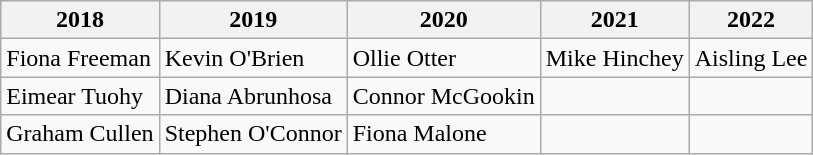<table class="wikitable">
<tr>
<th>2018</th>
<th>2019</th>
<th>2020</th>
<th>2021</th>
<th>2022</th>
</tr>
<tr>
<td>Fiona Freeman</td>
<td>Kevin O'Brien</td>
<td>Ollie Otter</td>
<td>Mike Hinchey</td>
<td>Aisling Lee</td>
</tr>
<tr>
<td>Eimear Tuohy</td>
<td>Diana Abrunhosa</td>
<td>Connor McGookin</td>
<td></td>
<td></td>
</tr>
<tr>
<td>Graham Cullen</td>
<td>Stephen O'Connor</td>
<td>Fiona Malone</td>
<td></td>
<td></td>
</tr>
</table>
